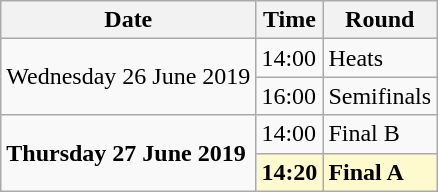<table class="wikitable">
<tr>
<th>Date</th>
<th>Time</th>
<th>Round</th>
</tr>
<tr>
<td rowspan=2>Wednesday 26 June 2019</td>
<td>14:00</td>
<td>Heats</td>
</tr>
<tr>
<td>16:00</td>
<td>Semifinals</td>
</tr>
<tr>
<td rowspan=2><strong>Thursday 27 June 2019</strong></td>
<td>14:00</td>
<td>Final B</td>
</tr>
<tr>
<td style=background:lemonchiffon><strong>14:20</strong></td>
<td style=background:lemonchiffon><strong>Final A</strong></td>
</tr>
</table>
